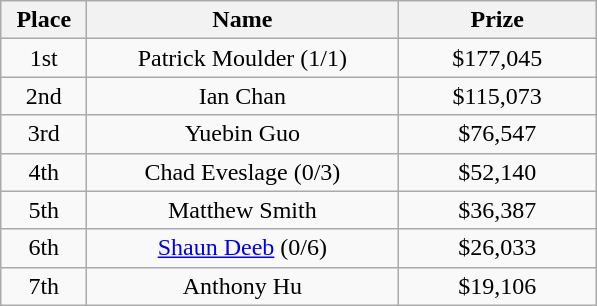<table class="wikitable">
<tr>
<th width="50">Place</th>
<th width="200">Name</th>
<th width="125">Prize</th>
</tr>
<tr>
<td align=center>1st</td>
<td align=center> Patrick Moulder (1/1)</td>
<td align=center>$177,045</td>
</tr>
<tr>
<td align=center>2nd</td>
<td align=center> Ian Chan</td>
<td align=center>$115,073</td>
</tr>
<tr>
<td align=center>3rd</td>
<td align=center> Yuebin Guo</td>
<td align=center>$76,547</td>
</tr>
<tr>
<td align=center>4th</td>
<td align=center> Chad Eveslage (0/3)</td>
<td align=center>$52,140</td>
</tr>
<tr>
<td align=center>5th</td>
<td align=center> Matthew Smith</td>
<td align=center>$36,387</td>
</tr>
<tr>
<td align=center>6th</td>
<td align=center> <a href='#'>Shaun Deeb</a> (0/6)</td>
<td align=center>$26,033</td>
</tr>
<tr>
<td align=center>7th</td>
<td align=center> Anthony Hu</td>
<td align=center>$19,106</td>
</tr>
</table>
